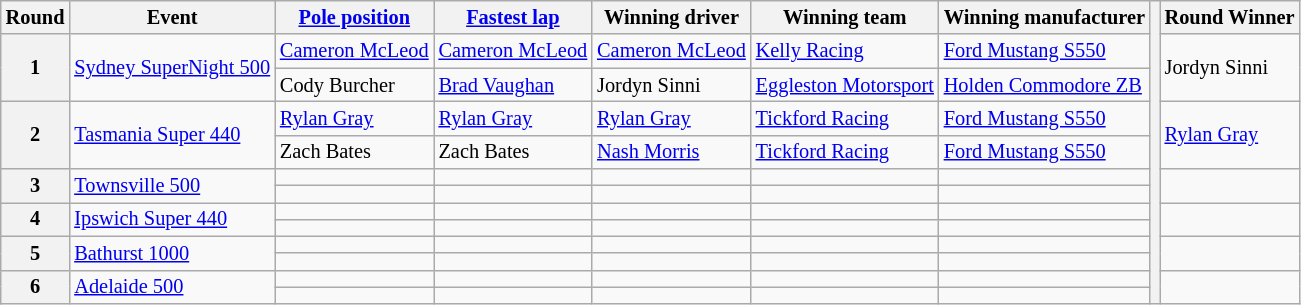<table class="wikitable" style=font-size:85%;>
<tr>
<th>Round</th>
<th>Event</th>
<th><a href='#'>Pole position</a></th>
<th><a href='#'>Fastest lap</a></th>
<th>Winning driver</th>
<th>Winning team</th>
<th>Winning manufacturer</th>
<th rowspan="13"></th>
<th>Round Winner</th>
</tr>
<tr>
<th rowspan=2 align=center>1</th>
<td rowspan=2><a href='#'>Sydney SuperNight 500</a></td>
<td> <a href='#'>Cameron McLeod</a></td>
<td> <a href='#'>Cameron McLeod</a></td>
<td> <a href='#'>Cameron McLeod</a></td>
<td><a href='#'>Kelly Racing</a></td>
<td><a href='#'>Ford Mustang S550</a></td>
<td rowspan=2> Jordyn Sinni</td>
</tr>
<tr>
<td> Cody Burcher</td>
<td> <a href='#'>Brad Vaughan</a></td>
<td> Jordyn Sinni</td>
<td><a href='#'>Eggleston Motorsport</a></td>
<td nowrap><a href='#'>Holden Commodore ZB</a></td>
</tr>
<tr>
<th rowspan=2 align=center>2</th>
<td rowspan=2><a href='#'>Tasmania Super 440</a></td>
<td> <a href='#'>Rylan Gray</a></td>
<td> <a href='#'>Rylan Gray</a></td>
<td> <a href='#'>Rylan Gray</a></td>
<td><a href='#'>Tickford Racing</a></td>
<td><a href='#'>Ford Mustang S550</a></td>
<td rowspan=2> <a href='#'>Rylan Gray</a></td>
</tr>
<tr>
<td> Zach Bates</td>
<td> Zach Bates</td>
<td> <a href='#'>Nash Morris</a></td>
<td><a href='#'>Tickford Racing</a></td>
<td><a href='#'>Ford Mustang S550</a></td>
</tr>
<tr>
<th rowspan=2 align=center>3</th>
<td rowspan=2><a href='#'>Townsville 500</a></td>
<td></td>
<td></td>
<td></td>
<td></td>
<td></td>
<td rowspan=2></td>
</tr>
<tr>
<td></td>
<td></td>
<td></td>
<td></td>
<td></td>
</tr>
<tr>
<th rowspan=2 align=center>4</th>
<td rowspan=2><a href='#'>Ipswich Super 440</a></td>
<td></td>
<td></td>
<td></td>
<td></td>
<td></td>
<td rowspan=2></td>
</tr>
<tr>
<td></td>
<td></td>
<td></td>
<td></td>
<td></td>
</tr>
<tr>
<th rowspan=2 align=center>5</th>
<td rowspan=2><a href='#'>Bathurst 1000</a></td>
<td></td>
<td></td>
<td></td>
<td></td>
<td></td>
<td rowspan=2></td>
</tr>
<tr>
<td></td>
<td></td>
<td></td>
<td></td>
<td></td>
</tr>
<tr>
<th rowspan=2 align=center>6</th>
<td rowspan=2><a href='#'>Adelaide 500</a></td>
<td></td>
<td></td>
<td></td>
<td></td>
<td></td>
<td rowspan=2></td>
</tr>
<tr>
<td></td>
<td></td>
<td></td>
<td></td>
<td></td>
</tr>
</table>
